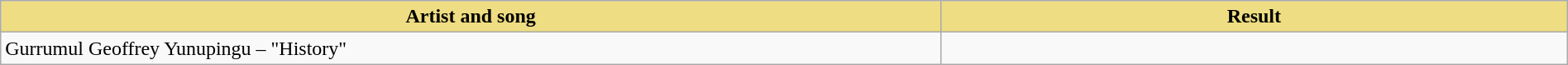<table class="wikitable" width=100%>
<tr>
<th style="width:15%;background:#EEDD82;">Artist and song</th>
<th style="width:10%;background:#EEDD82;">Result</th>
</tr>
<tr>
<td>Gurrumul Geoffrey Yunupingu – "History"</td>
<td></td>
</tr>
</table>
